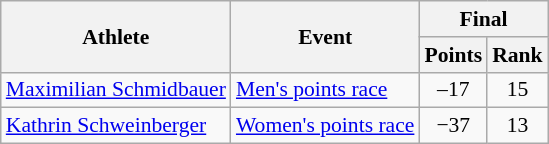<table class="wikitable" style="font-size:90%">
<tr>
<th rowspan=2>Athlete</th>
<th rowspan=2>Event</th>
<th colspan=2>Final</th>
</tr>
<tr>
<th>Points</th>
<th>Rank</th>
</tr>
<tr align=center>
<td align=left><a href='#'>Maximilian Schmidbauer</a></td>
<td align=left><a href='#'>Men's points race</a></td>
<td>–17</td>
<td>15</td>
</tr>
<tr align=center>
<td align=left><a href='#'>Kathrin Schweinberger</a></td>
<td align=left><a href='#'>Women's points race</a></td>
<td>−37</td>
<td>13</td>
</tr>
</table>
